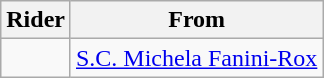<table class="wikitable sortable">
<tr>
<th>Rider</th>
<th>From</th>
</tr>
<tr>
<td></td>
<td><a href='#'>S.C. Michela Fanini-Rox</a></td>
</tr>
</table>
